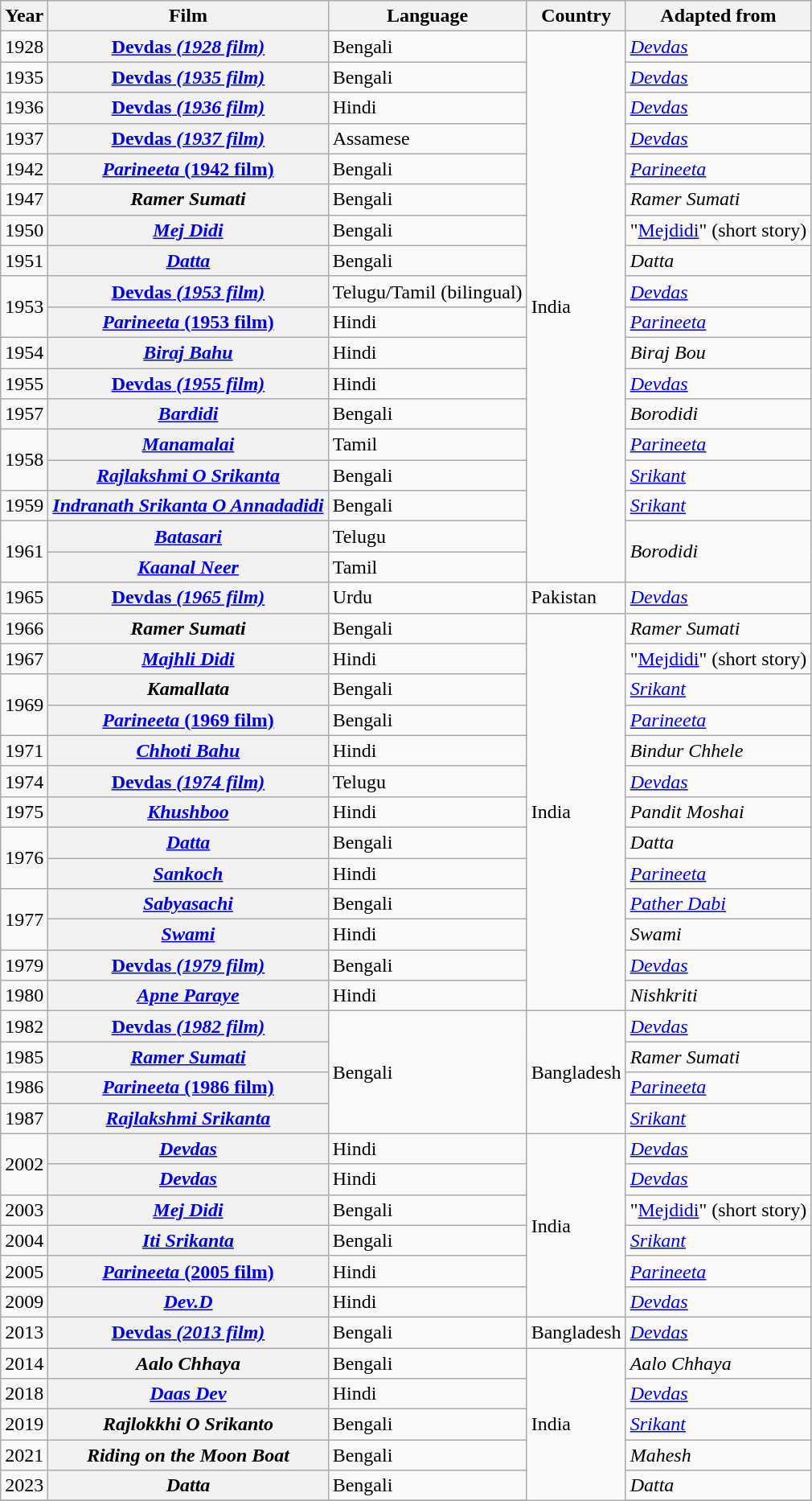<table class="wikitable sortable">
<tr>
<th>Year</th>
<th>Film</th>
<th>Language</th>
<th>Country</th>
<th>Adapted from</th>
</tr>
<tr>
<td>1928</td>
<th><em><a href='#'></em>Devdas<em> (1928 film)</a></em> </th>
<td>Bengali</td>
<td rowspan="18">India</td>
<td><em><a href='#'>Devdas</a></em></td>
</tr>
<tr>
<td>1935</td>
<th><em><a href='#'></em>Devdas<em> (1935 film)</a></em> </th>
<td>Bengali</td>
<td><em><a href='#'>Devdas</a></em></td>
</tr>
<tr>
<td>1936</td>
<th><em><a href='#'></em>Devdas<em> (1936 film)</a></em> </th>
<td>Hindi</td>
<td><em><a href='#'>Devdas</a></em></td>
</tr>
<tr>
<td>1937</td>
<th><em><a href='#'></em>Devdas<em> (1937 film)</a></em> </th>
<td>Assamese</td>
<td><em><a href='#'>Devdas</a></em></td>
</tr>
<tr>
<td>1942</td>
<th><a href='#'><em>Parineeta</em> (1942 film)</a></th>
<td>Bengali</td>
<td><em><a href='#'>Parineeta</a></em></td>
</tr>
<tr>
<td>1947</td>
<th><em>Ramer Sumati</em></th>
<td>Bengali</td>
<td><em>Ramer Sumati</em></td>
</tr>
<tr>
<td>1950</td>
<th><em><a href='#'>Mej Didi</a></em></th>
<td>Bengali</td>
<td>"<a href='#'>Mejdidi</a>" (short story)</td>
</tr>
<tr>
<td>1951</td>
<th><em><a href='#'>Datta</a></em></th>
<td>Bengali</td>
<td><em>Datta</em></td>
</tr>
<tr>
<td rowspan=2>1953</td>
<th><em><a href='#'></em>Devdas<em> (1953 film)</a></em> </th>
<td>Telugu/Tamil (bilingual)</td>
<td><em><a href='#'>Devdas</a></em></td>
</tr>
<tr>
<th><a href='#'><em>Parineeta</em> (1953 film)</a></th>
<td>Hindi</td>
<td><em><a href='#'>Parineeta</a></em></td>
</tr>
<tr>
<td>1954</td>
<th><em><a href='#'>Biraj Bahu</a></em> </th>
<td>Hindi</td>
<td><em>Biraj Bou</em></td>
</tr>
<tr>
<td>1955</td>
<th><em><a href='#'></em>Devdas<em> (1955 film)</a></em> </th>
<td>Hindi</td>
<td><em><a href='#'>Devdas</a></em></td>
</tr>
<tr>
<td>1957</td>
<th><em><a href='#'>Bardidi</a></em></th>
<td>Bengali</td>
<td><em>Borodidi</em></td>
</tr>
<tr>
<td rowspan=2>1958</td>
<th><em><a href='#'>Manamalai</a></em> </th>
<td>Tamil</td>
<td><em><a href='#'>Parineeta</a></em></td>
</tr>
<tr>
<th><em><a href='#'>Rajlakshmi O Srikanta</a></em></th>
<td>Bengali</td>
<td><em><a href='#'>Srikant</a></em></td>
</tr>
<tr>
<td>1959</td>
<th><em><a href='#'>Indranath Srikanta O Annadadidi</a></em></th>
<td>Bengali</td>
<td><em><a href='#'>Srikant</a></em></td>
</tr>
<tr>
<td rowspan=2>1961</td>
<th><em><a href='#'>Batasari</a></em></th>
<td>Telugu</td>
<td rowspan=2><em>Borodidi</em></td>
</tr>
<tr>
<th><em><a href='#'>Kaanal Neer</a></em></th>
<td>Tamil</td>
</tr>
<tr>
<td>1965</td>
<th><em><a href='#'></em>Devdas<em> (1965 film)</a></em> </th>
<td>Urdu</td>
<td>Pakistan</td>
<td><em><a href='#'>Devdas</a></em></td>
</tr>
<tr>
<td>1966</td>
<th><em>Ramer Sumati</em></th>
<td>Bengali</td>
<td rowspan=13>India</td>
<td><em>Ramer Sumati</em></td>
</tr>
<tr>
<td>1967</td>
<th><em><a href='#'>Majhli Didi</a></em> </th>
<td>Hindi</td>
<td>"<a href='#'>Mejdidi</a>" (short story)</td>
</tr>
<tr>
<td rowspan=2>1969</td>
<th><em>Kamallata</em></th>
<td>Bengali</td>
<td><em><a href='#'>Srikant</a></em></td>
</tr>
<tr>
<th><a href='#'><em>Parineeta</em> (1969 film)</a></th>
<td>Bengali</td>
<td><em><a href='#'>Parineeta</a></em></td>
</tr>
<tr>
<td>1971</td>
<th><em><a href='#'>Chhoti Bahu</a></em> </th>
<td>Hindi</td>
<td><em>Bindur Chhele</em></td>
</tr>
<tr>
<td>1974</td>
<th><em><a href='#'></em>Devdas<em> (1974 film)</a></em> </th>
<td>Telugu</td>
<td><em><a href='#'>Devdas</a></em></td>
</tr>
<tr>
<td>1975</td>
<th><em><a href='#'>Khushboo</a></em> </th>
<td>Hindi</td>
<td><em>Pandit Moshai</em></td>
</tr>
<tr>
<td rowspan=2>1976</td>
<th><em><a href='#'>Datta</a></em></th>
<td>Bengali</td>
<td><em>Datta</em></td>
</tr>
<tr>
<th><em><a href='#'>Sankoch</a></em></th>
<td>Hindi</td>
<td><em><a href='#'>Parineeta</a></em></td>
</tr>
<tr>
<td rowspan=2>1977</td>
<th><em><a href='#'>Sabyasachi</a></em></th>
<td>Bengali</td>
<td><em><a href='#'>Pather Dabi</a></em></td>
</tr>
<tr>
<th><em><a href='#'>Swami</a></em> </th>
<td>Hindi</td>
<td><em>Swami</em></td>
</tr>
<tr>
<td>1979</td>
<th><em><a href='#'></em>Devdas<em> (1979 film)</a></em> </th>
<td>Bengali</td>
<td><em><a href='#'>Devdas</a></em></td>
</tr>
<tr>
<td>1980</td>
<th><em><a href='#'>Apne Paraye</a></em> </th>
<td>Hindi</td>
<td><em>Nishkriti</em></td>
</tr>
<tr>
<td>1982</td>
<th><em><a href='#'></em>Devdas<em> (1982 film)</a></em> </th>
<td rowspan=4>Bengali</td>
<td rowspan=4>Bangladesh</td>
<td><em><a href='#'>Devdas</a></em></td>
</tr>
<tr>
<td>1985</td>
<th><em><a href='#'>Ramer Sumati</a></em> </th>
<td><em>Ramer Sumati</em></td>
</tr>
<tr>
<td>1986</td>
<th><a href='#'><em>Parineeta</em> (1986 film)</a></th>
<td><em><a href='#'>Parineeta</a></em></td>
</tr>
<tr>
<td>1987</td>
<th><em><a href='#'>Rajlakshmi Srikanta</a></em></th>
<td><em><a href='#'>Srikant</a></em></td>
</tr>
<tr>
<td rowspan=2>2002</td>
<th><em><a href='#'>Devdas</a></em> </th>
<td>Hindi</td>
<td rowspan="6">India</td>
<td><em><a href='#'>Devdas</a></em></td>
</tr>
<tr>
<th><em><a href='#'>Devdas</a></em> </th>
<td>Hindi</td>
<td><em><a href='#'>Devdas</a></em></td>
</tr>
<tr>
<td>2003</td>
<th><em><a href='#'>Mej Didi</a></em></th>
<td>Bengali</td>
<td>"<a href='#'>Mejdidi</a>" (short story)</td>
</tr>
<tr>
<td>2004</td>
<th><em><a href='#'>Iti Srikanta</a></em></th>
<td>Bengali</td>
<td><em><a href='#'>Srikant</a></em></td>
</tr>
<tr>
<td>2005</td>
<th><a href='#'><em>Parineeta</em> (2005 film)</a></th>
<td>Hindi</td>
<td><em><a href='#'>Parineeta</a></em></td>
</tr>
<tr>
<td>2009</td>
<th><em><a href='#'>Dev.D</a></em></th>
<td>Hindi</td>
<td><em><a href='#'>Devdas</a></em></td>
</tr>
<tr>
<td>2013</td>
<th><em><a href='#'></em>Devdas<em> (2013 film)</a></em> </th>
<td>Bengali</td>
<td>Bangladesh</td>
<td><em><a href='#'>Devdas</a></em></td>
</tr>
<tr>
<td>2014</td>
<th><em>Aalo Chhaya</em></th>
<td>Bengali</td>
<td rowspan=6>India</td>
<td><em>Aalo Chhaya</em></td>
</tr>
<tr>
<td>2018</td>
<th><em><a href='#'>Daas Dev</a></em></th>
<td>Hindi</td>
<td><em><a href='#'>Devdas</a></em></td>
</tr>
<tr>
<td>2019</td>
<th><em>Rajlokkhi O Srikanto</em></th>
<td>Bengali</td>
<td><em><a href='#'>Srikant</a></em></td>
</tr>
<tr>
<td>2021</td>
<th><em>Riding on the Moon Boat</em> </th>
<td>Bengali</td>
<td><em>Mahesh</em></td>
</tr>
<tr>
<td>2023</td>
<th><em>Datta</em></th>
<td>Bengali</td>
<td><em>Datta</em></td>
</tr>
<tr>
</tr>
</table>
